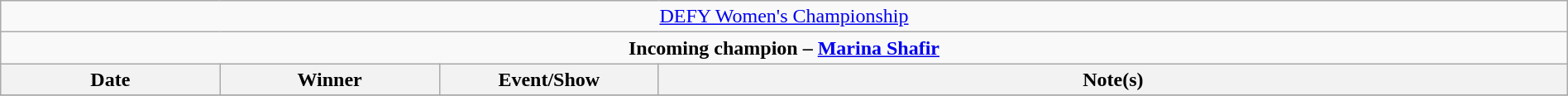<table class="wikitable" style="text-align:center; width:100%;">
<tr>
<td colspan="4" style="text-align: center;"><a href='#'>DEFY Women's Championship</a></td>
</tr>
<tr>
<td colspan="4" style="text-align: center;"><strong>Incoming champion – <a href='#'>Marina Shafir</a></strong></td>
</tr>
<tr>
<th width=14%>Date</th>
<th width=14%>Winner</th>
<th width=14%>Event/Show</th>
<th width=58%>Note(s)</th>
</tr>
<tr>
</tr>
</table>
